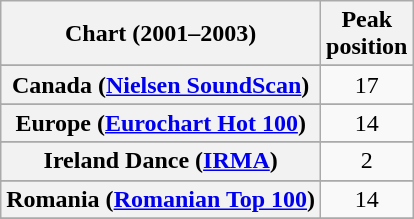<table class="wikitable sortable plainrowheaders" style="text-align:center">
<tr>
<th scope="col">Chart (2001–2003)</th>
<th scope="col">Peak<br>position</th>
</tr>
<tr>
</tr>
<tr>
</tr>
<tr>
<th scope="row">Canada (<a href='#'>Nielsen SoundScan</a>)</th>
<td>17</td>
</tr>
<tr>
</tr>
<tr>
<th scope="row">Europe (<a href='#'>Eurochart Hot 100</a>)</th>
<td>14</td>
</tr>
<tr>
</tr>
<tr>
</tr>
<tr>
<th scope="row">Ireland Dance (<a href='#'>IRMA</a>)</th>
<td>2</td>
</tr>
<tr>
</tr>
<tr>
</tr>
<tr>
<th scope="row">Romania (<a href='#'>Romanian Top 100</a>)</th>
<td>14</td>
</tr>
<tr>
</tr>
<tr>
</tr>
<tr>
</tr>
<tr>
</tr>
<tr>
</tr>
<tr>
</tr>
<tr>
</tr>
<tr>
</tr>
<tr>
</tr>
</table>
